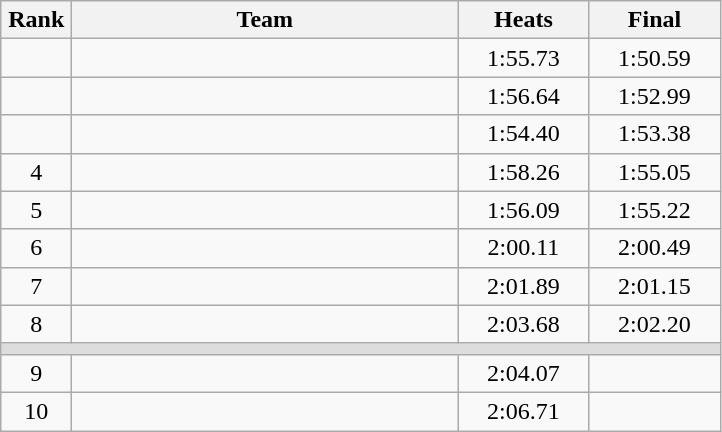<table class=wikitable style="text-align:center">
<tr>
<th width=40>Rank</th>
<th width=250>Team</th>
<th width=80>Heats</th>
<th width=80>Final</th>
</tr>
<tr>
<td></td>
<td align=left></td>
<td>1:55.73</td>
<td>1:50.59</td>
</tr>
<tr>
<td></td>
<td align=left></td>
<td>1:56.64</td>
<td>1:52.99</td>
</tr>
<tr>
<td></td>
<td align=left></td>
<td>1:54.40</td>
<td>1:53.38</td>
</tr>
<tr>
<td>4</td>
<td align=left></td>
<td>1:58.26</td>
<td>1:55.05</td>
</tr>
<tr>
<td>5</td>
<td align=left></td>
<td>1:56.09</td>
<td>1:55.22</td>
</tr>
<tr>
<td>6</td>
<td align=left></td>
<td>2:00.11</td>
<td>2:00.49</td>
</tr>
<tr>
<td>7</td>
<td align=left></td>
<td>2:01.89</td>
<td>2:01.15</td>
</tr>
<tr>
<td>8</td>
<td align=left></td>
<td>2:03.68</td>
<td>2:02.20</td>
</tr>
<tr bgcolor=#DDDDDD>
<td colspan=4></td>
</tr>
<tr>
<td>9</td>
<td align=left></td>
<td>2:04.07</td>
<td></td>
</tr>
<tr>
<td>10</td>
<td align=left></td>
<td>2:06.71</td>
<td></td>
</tr>
</table>
